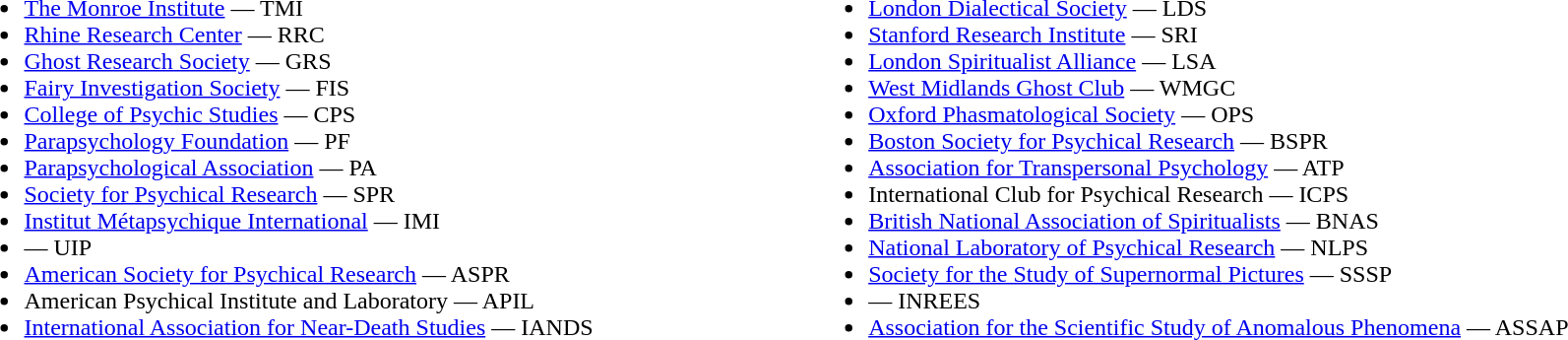<table style="width:100%">
<tr>
<td><br><ul><li><a href='#'>The Monroe Institute</a> — TMI</li><li><a href='#'>Rhine Research Center</a> — RRC</li><li><a href='#'>Ghost Research Society</a> — GRS</li><li><a href='#'>Fairy Investigation Society</a> — FIS</li><li><a href='#'>College of Psychic Studies</a> —  CPS</li><li><a href='#'>Parapsychology Foundation</a> — PF</li><li><a href='#'>Parapsychological Association</a> — PA</li><li><a href='#'>Society for Psychical Research</a> — SPR</li><li><a href='#'>Institut Métapsychique International</a> — IMI</li><li> — UIP</li><li><a href='#'>American Society for Psychical Research</a> — ASPR</li><li>American Psychical Institute and Laboratory  — APIL</li><li><a href='#'>International Association for Near-Death Studies</a> — IANDS</li></ul></td>
<td><br><ul><li><a href='#'>London Dialectical Society</a> — LDS</li><li><a href='#'>Stanford Research Institute</a> — SRI</li><li><a href='#'>London Spiritualist Alliance</a> — LSA</li><li><a href='#'>West Midlands Ghost Club</a> — WMGC</li><li><a href='#'>Oxford Phasmatological Society</a> — OPS</li><li><a href='#'>Boston Society for Psychical Research</a> — BSPR</li><li><a href='#'>Association for Transpersonal Psychology</a> — ATP</li><li>International Club for Psychical Research — ICPS</li><li><a href='#'>British National Association of Spiritualists</a> — BNAS</li><li><a href='#'>National Laboratory of Psychical Research</a>  — NLPS</li><li><a href='#'>Society for the Study of Supernormal Pictures</a> — SSSP</li><li> — INREES</li><li><a href='#'>Association for the Scientific Study of Anomalous Phenomena</a> — ASSAP</li></ul></td>
</tr>
</table>
